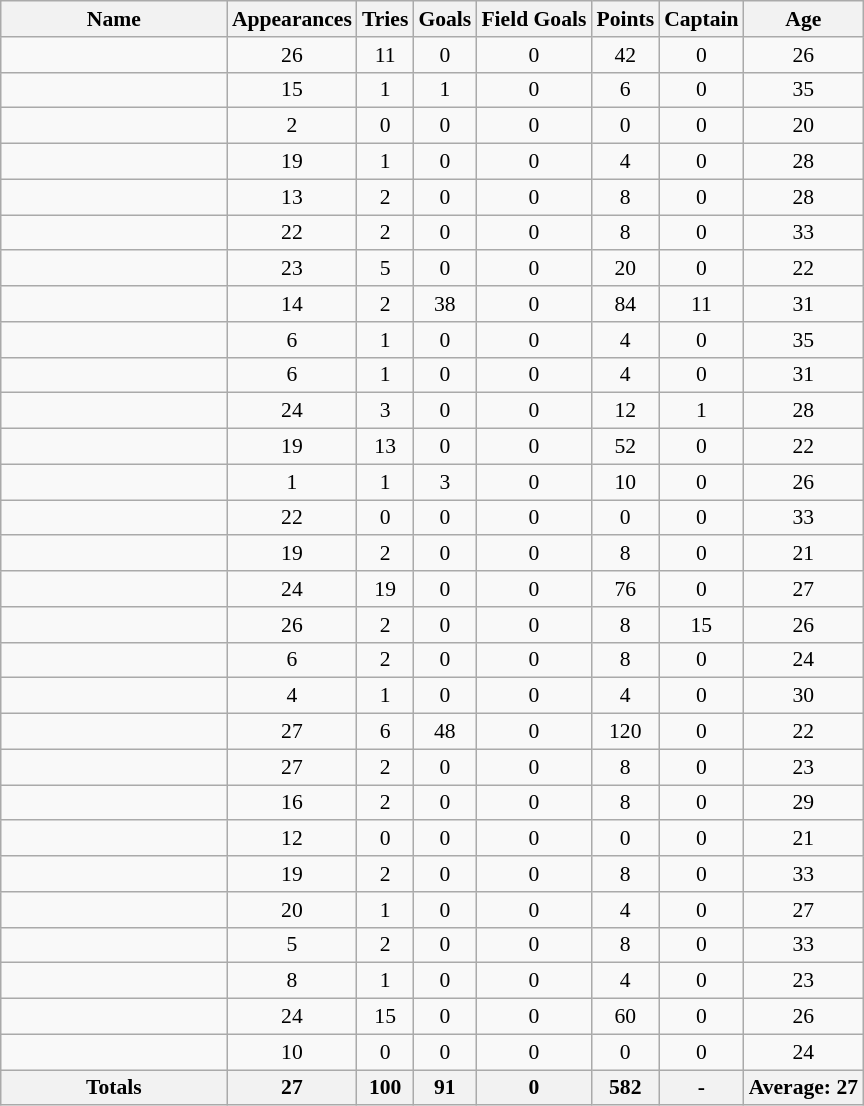<table class="wikitable sortable" style="text-align: center; font-size:90%">
<tr>
<th style="width:10em">Name</th>
<th>Appearances</th>
<th>Tries</th>
<th>Goals</th>
<th>Field Goals</th>
<th>Points</th>
<th>Captain</th>
<th>Age</th>
</tr>
<tr>
<td></td>
<td>26</td>
<td>11</td>
<td>0</td>
<td>0</td>
<td>42</td>
<td>0</td>
<td>26</td>
</tr>
<tr>
<td></td>
<td>15</td>
<td>1</td>
<td>1</td>
<td>0</td>
<td>6</td>
<td>0</td>
<td>35</td>
</tr>
<tr>
<td></td>
<td>2</td>
<td>0</td>
<td>0</td>
<td>0</td>
<td>0</td>
<td>0</td>
<td>20</td>
</tr>
<tr>
<td></td>
<td>19</td>
<td>1</td>
<td>0</td>
<td>0</td>
<td>4</td>
<td>0</td>
<td>28</td>
</tr>
<tr>
<td></td>
<td>13</td>
<td>2</td>
<td>0</td>
<td>0</td>
<td>8</td>
<td>0</td>
<td>28</td>
</tr>
<tr>
<td></td>
<td>22</td>
<td>2</td>
<td>0</td>
<td>0</td>
<td>8</td>
<td>0</td>
<td>33</td>
</tr>
<tr>
<td></td>
<td>23</td>
<td>5</td>
<td>0</td>
<td>0</td>
<td>20</td>
<td>0</td>
<td>22</td>
</tr>
<tr>
<td></td>
<td>14</td>
<td>2</td>
<td>38</td>
<td>0</td>
<td>84</td>
<td>11</td>
<td>31</td>
</tr>
<tr>
<td></td>
<td>6</td>
<td>1</td>
<td>0</td>
<td>0</td>
<td>4</td>
<td>0</td>
<td>35</td>
</tr>
<tr>
<td></td>
<td>6</td>
<td>1</td>
<td>0</td>
<td>0</td>
<td>4</td>
<td>0</td>
<td>31</td>
</tr>
<tr>
<td></td>
<td>24</td>
<td>3</td>
<td>0</td>
<td>0</td>
<td>12</td>
<td>1</td>
<td>28</td>
</tr>
<tr>
<td></td>
<td>19</td>
<td>13</td>
<td>0</td>
<td>0</td>
<td>52</td>
<td>0</td>
<td>22</td>
</tr>
<tr>
<td></td>
<td>1</td>
<td>1</td>
<td>3</td>
<td>0</td>
<td>10</td>
<td>0</td>
<td>26</td>
</tr>
<tr>
<td></td>
<td>22</td>
<td>0</td>
<td>0</td>
<td>0</td>
<td>0</td>
<td>0</td>
<td>33</td>
</tr>
<tr>
<td></td>
<td>19</td>
<td>2</td>
<td>0</td>
<td>0</td>
<td>8</td>
<td>0</td>
<td>21</td>
</tr>
<tr>
<td></td>
<td>24</td>
<td>19</td>
<td>0</td>
<td>0</td>
<td>76</td>
<td>0</td>
<td>27</td>
</tr>
<tr>
<td></td>
<td>26</td>
<td>2</td>
<td>0</td>
<td>0</td>
<td>8</td>
<td>15</td>
<td>26</td>
</tr>
<tr>
<td></td>
<td>6</td>
<td>2</td>
<td>0</td>
<td>0</td>
<td>8</td>
<td>0</td>
<td>24</td>
</tr>
<tr>
<td></td>
<td>4</td>
<td>1</td>
<td>0</td>
<td>0</td>
<td>4</td>
<td>0</td>
<td>30</td>
</tr>
<tr>
<td></td>
<td>27</td>
<td>6</td>
<td>48</td>
<td>0</td>
<td>120</td>
<td>0</td>
<td>22</td>
</tr>
<tr>
<td></td>
<td>27</td>
<td>2</td>
<td>0</td>
<td>0</td>
<td>8</td>
<td>0</td>
<td>23</td>
</tr>
<tr>
<td></td>
<td>16</td>
<td>2</td>
<td>0</td>
<td>0</td>
<td>8</td>
<td>0</td>
<td>29</td>
</tr>
<tr>
<td></td>
<td>12</td>
<td>0</td>
<td>0</td>
<td>0</td>
<td>0</td>
<td>0</td>
<td>21</td>
</tr>
<tr>
<td></td>
<td>19</td>
<td>2</td>
<td>0</td>
<td>0</td>
<td>8</td>
<td>0</td>
<td>33</td>
</tr>
<tr>
<td></td>
<td>20</td>
<td>1</td>
<td>0</td>
<td>0</td>
<td>4</td>
<td>0</td>
<td>27</td>
</tr>
<tr>
<td></td>
<td>5</td>
<td>2</td>
<td>0</td>
<td>0</td>
<td>8</td>
<td>0</td>
<td>33</td>
</tr>
<tr>
<td></td>
<td>8</td>
<td>1</td>
<td>0</td>
<td>0</td>
<td>4</td>
<td>0</td>
<td>23</td>
</tr>
<tr>
<td></td>
<td>24</td>
<td>15</td>
<td>0</td>
<td>0</td>
<td>60</td>
<td>0</td>
<td>26</td>
</tr>
<tr>
<td></td>
<td>10</td>
<td>0</td>
<td>0</td>
<td>0</td>
<td>0</td>
<td>0</td>
<td>24</td>
</tr>
<tr class="sortbottom">
<th>Totals</th>
<th>27</th>
<th>100</th>
<th>91</th>
<th>0</th>
<th>582</th>
<th>-</th>
<th>Average: 27</th>
</tr>
</table>
